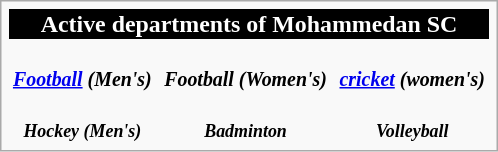<table class="infobox" style="font-size:83%; width:25em; text-align:center">
<tr>
<th colspan="3" style="font-size:120%; background-color:Black; color:#FFFFFF;">Active departments of Mohammedan SC</th>
</tr>
<tr style="text-align: center">
<td><br><strong><em><a href='#'>Football</a> (Men's)</em></strong></td>
<td><br><strong><em>Football (Women's)</em></strong></td>
<td><br><strong><em><a href='#'>cricket</a> (women's)</em></strong></td>
</tr>
<tr style="font-size: 90%; text-align: center">
<td><br><strong><em>Hockey (Men's)</em></strong></td>
<td><br><strong><em>Badminton</em></strong></td>
<td><br><strong><em>Volleyball</em></strong></td>
</tr>
</table>
